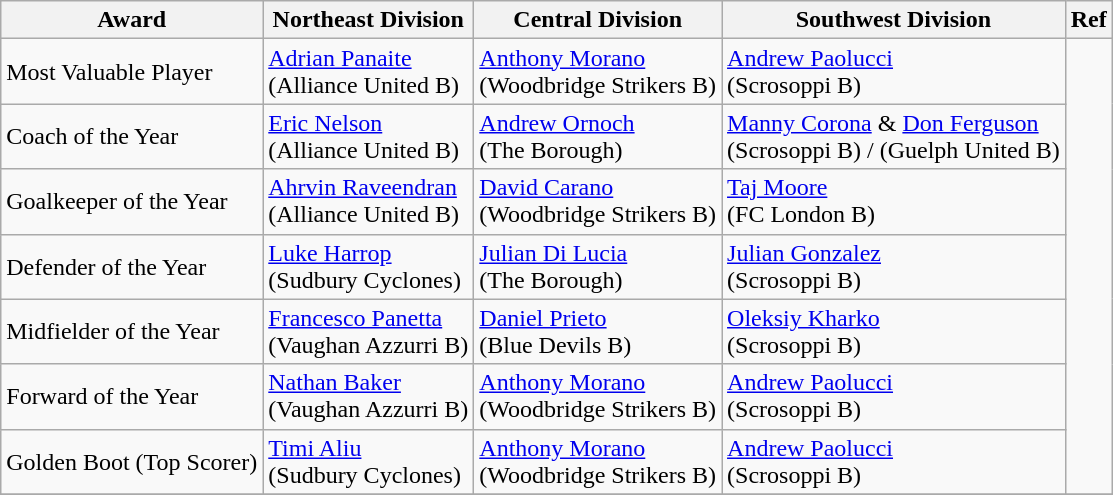<table class="wikitable">
<tr>
<th>Award</th>
<th>Northeast Division</th>
<th>Central Division</th>
<th>Southwest Division</th>
<th>Ref</th>
</tr>
<tr>
<td>Most Valuable Player</td>
<td><a href='#'>Adrian Panaite</a><br>(Alliance United B)</td>
<td><a href='#'>Anthony Morano</a><br>(Woodbridge Strikers B)</td>
<td><a href='#'>Andrew Paolucci</a><br>(Scrosoppi B)</td>
<td rowspan=7></td>
</tr>
<tr>
<td>Coach of the Year</td>
<td><a href='#'>Eric Nelson</a><br>(Alliance United B)</td>
<td><a href='#'>Andrew Ornoch</a><br>(The Borough)</td>
<td><a href='#'>Manny Corona</a> & <a href='#'>Don Ferguson</a><br>(Scrosoppi B) / (Guelph United B)</td>
</tr>
<tr>
<td>Goalkeeper of the Year</td>
<td><a href='#'>Ahrvin Raveendran</a><br>(Alliance United B)</td>
<td><a href='#'>David Carano</a><br>(Woodbridge Strikers B)</td>
<td><a href='#'>Taj Moore</a><br>(FC London B)</td>
</tr>
<tr>
<td>Defender of the Year</td>
<td><a href='#'>Luke Harrop</a><br>(Sudbury Cyclones)</td>
<td><a href='#'>Julian Di Lucia</a><br>(The Borough)</td>
<td><a href='#'>Julian Gonzalez</a><br>(Scrosoppi B)</td>
</tr>
<tr>
<td>Midfielder of the Year</td>
<td><a href='#'>Francesco Panetta</a><br>(Vaughan Azzurri B)</td>
<td><a href='#'>Daniel Prieto</a><br>(Blue Devils B)</td>
<td><a href='#'>Oleksiy Kharko</a><br>(Scrosoppi B)</td>
</tr>
<tr>
<td>Forward of the Year</td>
<td><a href='#'>Nathan Baker</a><br>(Vaughan Azzurri B)</td>
<td><a href='#'>Anthony Morano</a><br>(Woodbridge Strikers B)</td>
<td><a href='#'>Andrew Paolucci</a><br>(Scrosoppi B)</td>
</tr>
<tr>
<td>Golden Boot (Top Scorer)</td>
<td><a href='#'>Timi Aliu</a><br>(Sudbury Cyclones)</td>
<td><a href='#'>Anthony Morano</a><br>(Woodbridge Strikers B)</td>
<td><a href='#'>Andrew Paolucci</a><br>(Scrosoppi B)</td>
</tr>
<tr>
</tr>
</table>
